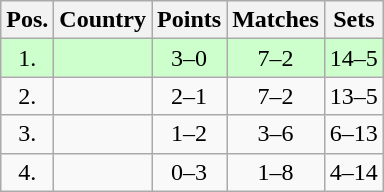<table class="wikitable" style="text-align: center;">
<tr>
<th scope="col">Pos.</th>
<th scope="col">Country</th>
<th scope="col">Points</th>
<th scope="col">Matches</th>
<th scope="col">Sets</th>
</tr>
<tr style="background: #CFC;">
<td>1.</td>
<td style="text-align: left;"></td>
<td>3–0</td>
<td>7–2</td>
<td>14–5</td>
</tr>
<tr>
<td>2.</td>
<td style="text-align: left;"></td>
<td>2–1</td>
<td>7–2</td>
<td>13–5</td>
</tr>
<tr>
<td>3.</td>
<td style="text-align: left;"></td>
<td>1–2</td>
<td>3–6</td>
<td>6–13</td>
</tr>
<tr>
<td>4.</td>
<td style="text-align: left;"></td>
<td>0–3</td>
<td>1–8</td>
<td>4–14</td>
</tr>
</table>
